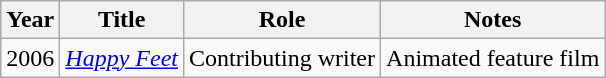<table class="wikitable sortable">
<tr>
<th>Year</th>
<th>Title</th>
<th>Role</th>
<th>Notes</th>
</tr>
<tr>
<td>2006</td>
<td><em><a href='#'>Happy Feet</a></em></td>
<td>Contributing writer</td>
<td>Animated feature film</td>
</tr>
</table>
